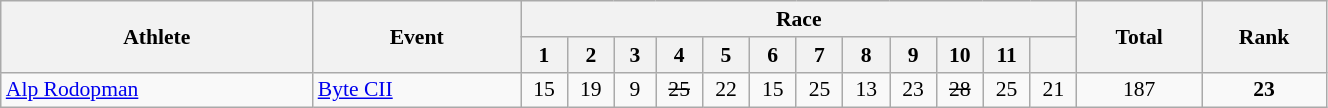<table class="wikitable" width="70%" style="text-align:center; font-size:90%">
<tr>
<th rowspan="2" width="15%">Athlete</th>
<th rowspan="2" width="10%">Event</th>
<th colspan="12">Race</th>
<th rowspan="2" width="6%">Total</th>
<th rowspan="2" width="6%">Rank</th>
</tr>
<tr>
<th width="2%">1</th>
<th width="2%">2</th>
<th width="2%">3</th>
<th width="2%">4</th>
<th width="2%">5</th>
<th width="2%">6</th>
<th width="2%">7</th>
<th width="2%">8</th>
<th width="2%">9</th>
<th width="2%">10</th>
<th width="2%">11</th>
<th width="2%"></th>
</tr>
<tr>
<td align="left"><a href='#'>Alp Rodopman</a></td>
<td align="left"><a href='#'>Byte CII</a></td>
<td align=center>15</td>
<td align=center>19</td>
<td align=center>9</td>
<td align=center><s>25</s></td>
<td align=center>22</td>
<td align=center>15</td>
<td align=center>25</td>
<td align=center>13</td>
<td align=center>23</td>
<td align=center><s>28</s></td>
<td align=center>25</td>
<td align=center>21</td>
<td align=center>187</td>
<td><strong>23</strong></td>
</tr>
</table>
